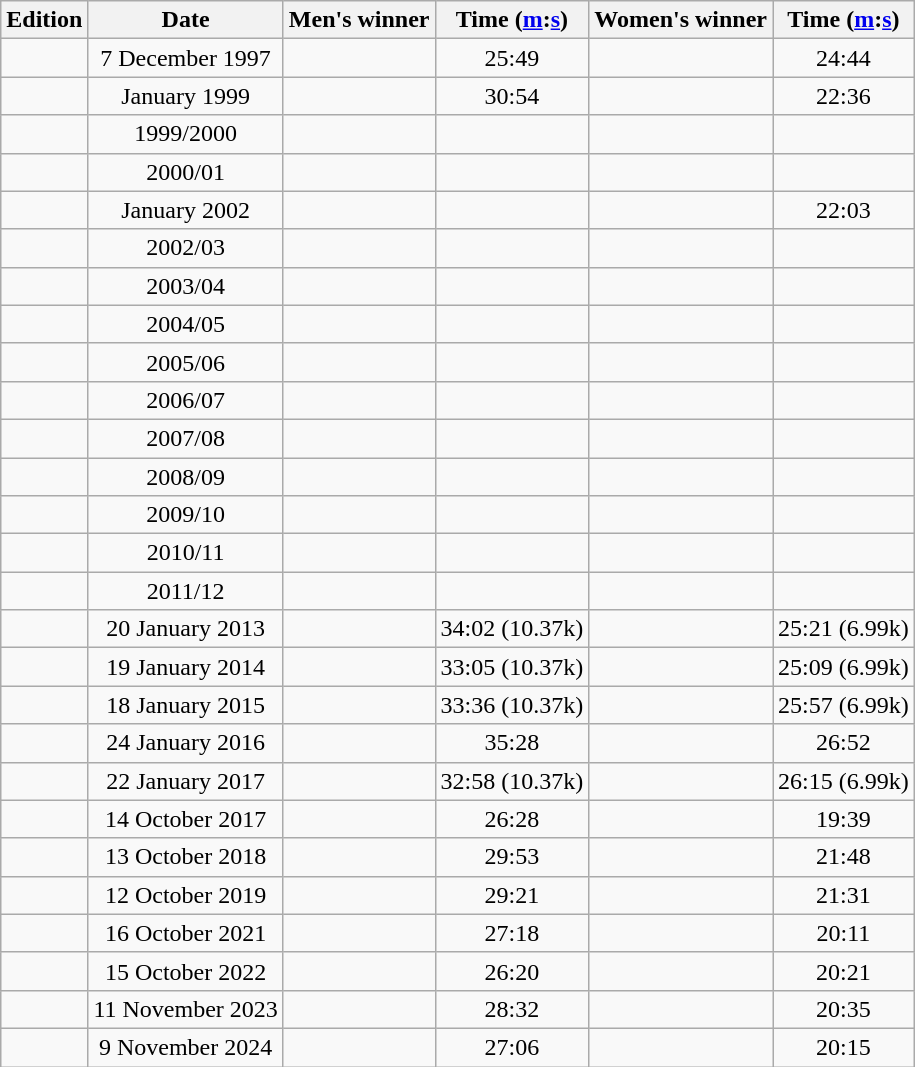<table class="wikitable" style="text-align:center">
<tr>
<th>Edition</th>
<th>Date</th>
<th>Men's winner</th>
<th>Time (<a href='#'>m</a>:<a href='#'>s</a>)</th>
<th>Women's winner</th>
<th>Time (<a href='#'>m</a>:<a href='#'>s</a>)</th>
</tr>
<tr>
<td></td>
<td>7 December 1997</td>
<td align=left></td>
<td>25:49</td>
<td align=left></td>
<td>24:44</td>
</tr>
<tr>
<td></td>
<td>January 1999</td>
<td align=left></td>
<td>30:54</td>
<td align=left></td>
<td>22:36</td>
</tr>
<tr>
<td></td>
<td>1999/2000</td>
<td align=left></td>
<td></td>
<td align=left></td>
<td></td>
</tr>
<tr>
<td></td>
<td>2000/01</td>
<td align=left></td>
<td></td>
<td align=left></td>
<td></td>
</tr>
<tr>
<td></td>
<td>January 2002</td>
<td align=left></td>
<td></td>
<td align=left></td>
<td>22:03</td>
</tr>
<tr>
<td></td>
<td>2002/03</td>
<td align=left></td>
<td></td>
<td align=left></td>
<td></td>
</tr>
<tr>
<td></td>
<td>2003/04</td>
<td align=left></td>
<td></td>
<td align=left></td>
<td></td>
</tr>
<tr>
<td></td>
<td>2004/05</td>
<td align=left></td>
<td></td>
<td align=left></td>
<td></td>
</tr>
<tr>
<td></td>
<td>2005/06</td>
<td align=left></td>
<td></td>
<td align=left></td>
<td></td>
</tr>
<tr>
<td></td>
<td>2006/07</td>
<td align=left></td>
<td></td>
<td align=left></td>
<td></td>
</tr>
<tr>
<td></td>
<td>2007/08</td>
<td align=left></td>
<td></td>
<td align=left></td>
<td></td>
</tr>
<tr>
<td></td>
<td>2008/09</td>
<td align=left></td>
<td></td>
<td align=left></td>
<td></td>
</tr>
<tr>
<td></td>
<td>2009/10</td>
<td align=left></td>
<td></td>
<td align=left></td>
<td></td>
</tr>
<tr>
<td></td>
<td>2010/11</td>
<td align=left></td>
<td></td>
<td align=left></td>
<td></td>
</tr>
<tr>
<td></td>
<td>2011/12</td>
<td align=left></td>
<td></td>
<td align=left></td>
<td></td>
</tr>
<tr>
<td></td>
<td>20 January 2013</td>
<td align=left></td>
<td>34:02 (10.37k)</td>
<td align=left></td>
<td>25:21 (6.99k)</td>
</tr>
<tr>
<td></td>
<td>19 January 2014</td>
<td align=left></td>
<td>33:05 (10.37k)</td>
<td align=left></td>
<td>25:09 (6.99k)</td>
</tr>
<tr>
<td></td>
<td>18 January 2015</td>
<td align=left></td>
<td>33:36 (10.37k)</td>
<td align=left></td>
<td>25:57 (6.99k)</td>
</tr>
<tr>
<td></td>
<td>24 January 2016</td>
<td align=left></td>
<td>35:28</td>
<td align=left></td>
<td>26:52</td>
</tr>
<tr>
<td></td>
<td>22 January 2017</td>
<td align=left></td>
<td>32:58 (10.37k)</td>
<td align=left></td>
<td>26:15 (6.99k)</td>
</tr>
<tr>
<td><a href='#'></a></td>
<td>14 October 2017</td>
<td align=left></td>
<td>26:28</td>
<td align=left></td>
<td>19:39</td>
</tr>
<tr>
<td><a href='#'></a></td>
<td>13 October 2018</td>
<td align=left></td>
<td>29:53</td>
<td align=left></td>
<td>21:48</td>
</tr>
<tr>
<td><a href='#'></a></td>
<td>12 October 2019</td>
<td align=left></td>
<td>29:21</td>
<td align=left></td>
<td>21:31</td>
</tr>
<tr>
<td><a href='#'></a></td>
<td>16 October 2021</td>
<td align=left></td>
<td>27:18</td>
<td align=left></td>
<td>20:11</td>
</tr>
<tr>
<td><a href='#'></a></td>
<td>15 October 2022</td>
<td align=left></td>
<td>26:20</td>
<td align=left></td>
<td>20:21</td>
</tr>
<tr>
<td><a href='#'></a></td>
<td>11 November 2023</td>
<td align=left></td>
<td>28:32</td>
<td align=left></td>
<td>20:35</td>
</tr>
<tr>
<td><a href='#'></a></td>
<td>9 November 2024</td>
<td align=left></td>
<td>27:06</td>
<td align=left></td>
<td>20:15</td>
</tr>
</table>
